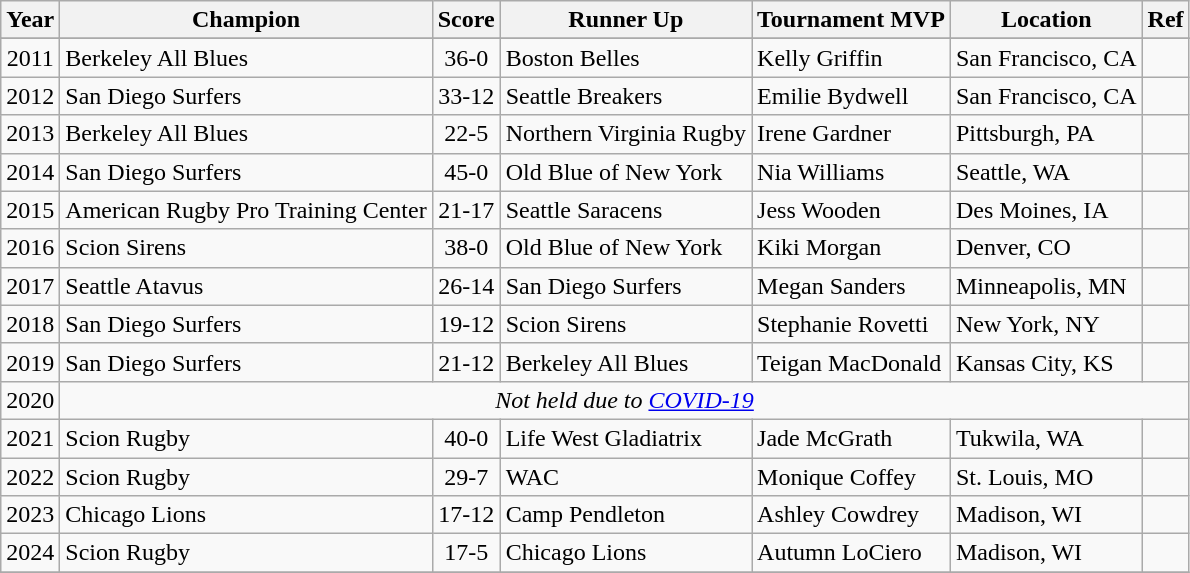<table class="wikitable sortable">
<tr>
<th>Year</th>
<th>Champion</th>
<th>Score</th>
<th>Runner Up</th>
<th>Tournament MVP</th>
<th>Location</th>
<th>Ref</th>
</tr>
<tr>
</tr>
<tr ?>
<td align=center>2011</td>
<td>Berkeley All Blues</td>
<td align="center">36-0</td>
<td>Boston Belles</td>
<td>Kelly Griffin</td>
<td>San Francisco, CA</td>
<td></td>
</tr>
<tr>
<td align=center>2012</td>
<td>San Diego Surfers</td>
<td align="center">33-12</td>
<td>Seattle Breakers</td>
<td>Emilie Bydwell</td>
<td>San Francisco, CA</td>
<td></td>
</tr>
<tr>
<td align=center>2013</td>
<td>Berkeley All Blues</td>
<td align="center">22-5</td>
<td>Northern Virginia Rugby</td>
<td>Irene Gardner</td>
<td>Pittsburgh, PA</td>
<td></td>
</tr>
<tr>
<td align=center>2014</td>
<td>San Diego Surfers</td>
<td align="center">45-0</td>
<td>Old Blue of New York</td>
<td>Nia Williams</td>
<td>Seattle, WA</td>
<td></td>
</tr>
<tr>
<td align=center>2015</td>
<td>American Rugby Pro Training Center</td>
<td align="center">21-17</td>
<td>Seattle Saracens</td>
<td>Jess Wooden</td>
<td>Des Moines, IA</td>
<td></td>
</tr>
<tr>
<td align=center>2016</td>
<td>Scion Sirens</td>
<td align="center">38-0</td>
<td>Old Blue of New York</td>
<td>Kiki Morgan</td>
<td>Denver, CO</td>
<td></td>
</tr>
<tr>
<td align=center>2017</td>
<td>Seattle Atavus</td>
<td align="center">26-14</td>
<td>San Diego Surfers</td>
<td>Megan Sanders</td>
<td>Minneapolis, MN</td>
<td></td>
</tr>
<tr>
<td align=center>2018</td>
<td>San Diego Surfers</td>
<td align="center">19-12</td>
<td>Scion Sirens</td>
<td>Stephanie Rovetti</td>
<td>New York, NY</td>
<td></td>
</tr>
<tr>
<td align=center>2019</td>
<td>San Diego Surfers</td>
<td align="center">21-12</td>
<td>Berkeley All Blues</td>
<td>Teigan MacDonald</td>
<td>Kansas City, KS</td>
<td></td>
</tr>
<tr>
<td align=center>2020</td>
<td colspan=6 align=center><em>Not held due to <a href='#'>COVID-19</a></em></td>
</tr>
<tr>
<td align=center>2021</td>
<td>Scion Rugby</td>
<td align="center">40-0</td>
<td>Life West Gladiatrix</td>
<td>Jade McGrath</td>
<td>Tukwila, WA</td>
<td></td>
</tr>
<tr>
<td align=center>2022</td>
<td>Scion Rugby</td>
<td align=center>29-7</td>
<td>WAC</td>
<td>Monique Coffey</td>
<td>St. Louis, MO</td>
<td></td>
</tr>
<tr>
<td align=center>2023</td>
<td>Chicago Lions</td>
<td align=center>17-12</td>
<td>Camp Pendleton</td>
<td>Ashley Cowdrey</td>
<td>Madison, WI</td>
<td></td>
</tr>
<tr>
<td align=center>2024</td>
<td>Scion Rugby</td>
<td align=center>17-5</td>
<td>Chicago Lions</td>
<td>Autumn LoCiero</td>
<td>Madison, WI</td>
<td></td>
</tr>
<tr>
</tr>
</table>
